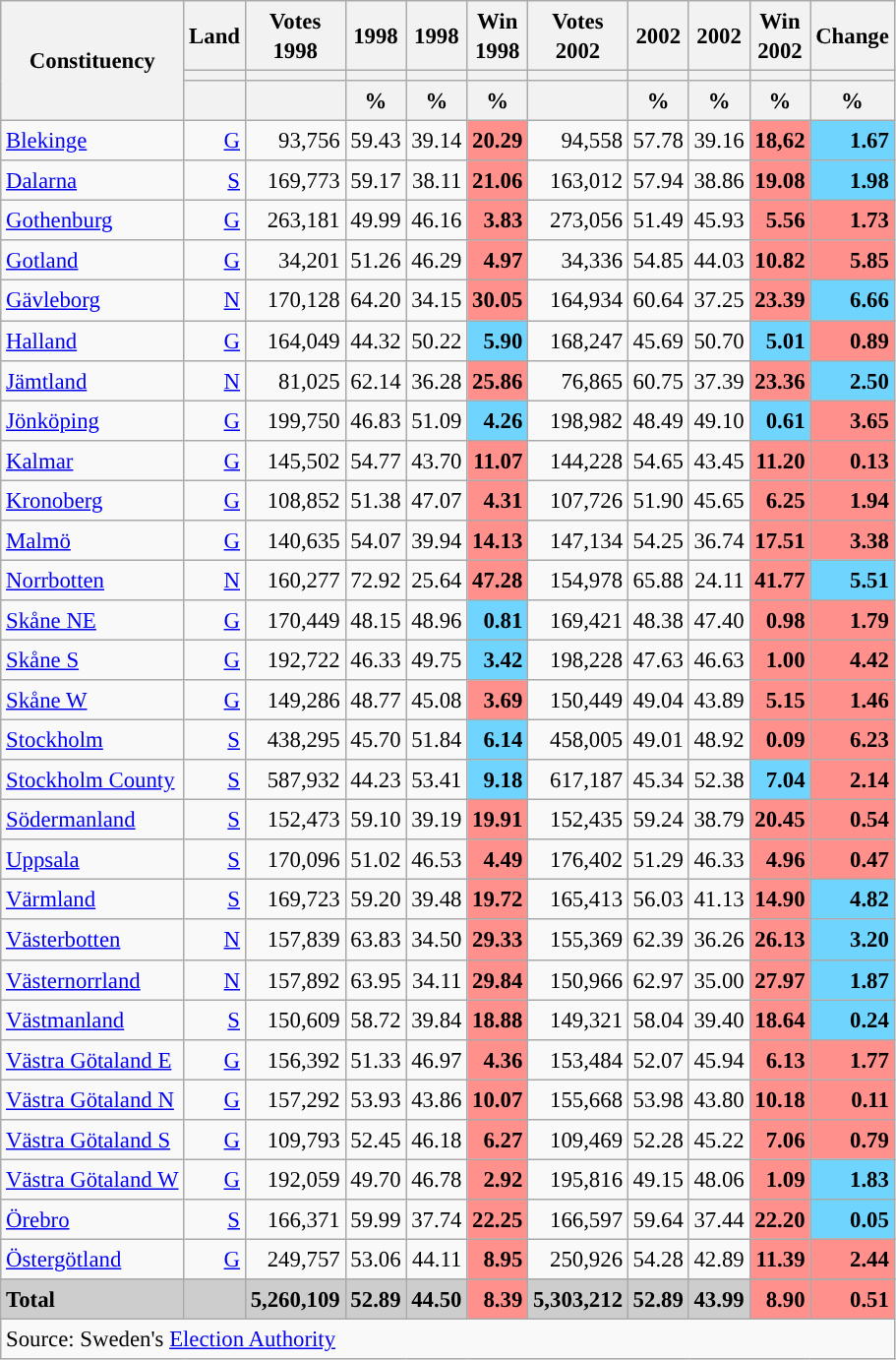<table class="wikitable sortable" style="text-align:right; font-size:95%; line-height:20px;">
<tr>
<th rowspan="3">Constituency</th>
<th>Land</th>
<th width="30px" class="unsortable">Votes 1998</th>
<th> 1998</th>
<th> 1998</th>
<th width="30px" class="unsortable">Win 1998</th>
<th width="30px" class="unsortable">Votes 2002</th>
<th> 2002</th>
<th> 2002</th>
<th width="30px" class="unsortable">Win 2002</th>
<th width="30px" class="unsortable">Change</th>
</tr>
<tr>
<th></th>
<th></th>
<th style="background:"></th>
<th style="background:"></th>
<th></th>
<th></th>
<th style="background:"></th>
<th style="background:"></th>
<th></th>
<th></th>
</tr>
<tr>
<th data-sort-type="number"></th>
<th data-sort-type="number"></th>
<th data-sort-type="number">%</th>
<th data-sort-type="number">%</th>
<th data-sort-type="number">%</th>
<th data-sort-type="number"></th>
<th data-sort-type="number">%</th>
<th data-sort-type="number">%</th>
<th data-sort-type="number">%</th>
<th data-sort-type="number">%</th>
</tr>
<tr>
<td align="left"><a href='#'>Blekinge</a></td>
<td><a href='#'>G</a></td>
<td>93,756</td>
<td>59.43</td>
<td>39.14</td>
<td bgcolor=#ff908c><strong>20.29</strong></td>
<td>94,558</td>
<td>57.78</td>
<td>39.16</td>
<td bgcolor=#ff908c><strong>18,62</strong></td>
<td bgcolor=#6fd5fe><strong>1.67</strong></td>
</tr>
<tr>
<td align="left"><a href='#'>Dalarna</a></td>
<td><a href='#'>S</a></td>
<td>169,773</td>
<td>59.17</td>
<td>38.11</td>
<td bgcolor=#ff908c><strong>21.06</strong></td>
<td>163,012</td>
<td>57.94</td>
<td>38.86</td>
<td bgcolor=#ff908c><strong>19.08</strong></td>
<td bgcolor=#6fd5fe><strong>1.98</strong></td>
</tr>
<tr>
<td align="left"><a href='#'>Gothenburg</a></td>
<td><a href='#'>G</a></td>
<td>263,181</td>
<td>49.99</td>
<td>46.16</td>
<td bgcolor=#ff908c><strong>3.83</strong></td>
<td>273,056</td>
<td>51.49</td>
<td>45.93</td>
<td bgcolor=#ff908c><strong>5.56</strong></td>
<td bgcolor=#ff908c><strong>1.73</strong></td>
</tr>
<tr>
<td align="left"><a href='#'>Gotland</a></td>
<td><a href='#'>G</a></td>
<td>34,201</td>
<td>51.26</td>
<td>46.29</td>
<td bgcolor=#ff908c><strong>4.97</strong></td>
<td>34,336</td>
<td>54.85</td>
<td>44.03</td>
<td bgcolor=#ff908c><strong>10.82</strong></td>
<td bgcolor=#ff908c><strong>5.85</strong></td>
</tr>
<tr>
<td align="left"><a href='#'>Gävleborg</a></td>
<td><a href='#'>N</a></td>
<td>170,128</td>
<td>64.20</td>
<td>34.15</td>
<td bgcolor=#ff908c><strong>30.05</strong></td>
<td>164,934</td>
<td>60.64</td>
<td>37.25</td>
<td bgcolor=#ff908c><strong>23.39</strong></td>
<td bgcolor=#6fd5fe><strong>6.66</strong></td>
</tr>
<tr>
<td align="left"><a href='#'>Halland</a></td>
<td><a href='#'>G</a></td>
<td>164,049</td>
<td>44.32</td>
<td>50.22</td>
<td bgcolor=#6fd5fe><strong>5.90</strong></td>
<td>168,247</td>
<td>45.69</td>
<td>50.70</td>
<td bgcolor=#6fd5fe><strong>5.01</strong></td>
<td bgcolor=#ff908c><strong>0.89</strong></td>
</tr>
<tr>
<td align="left"><a href='#'>Jämtland</a></td>
<td><a href='#'>N</a></td>
<td>81,025</td>
<td>62.14</td>
<td>36.28</td>
<td bgcolor=#ff908c><strong>25.86</strong></td>
<td>76,865</td>
<td>60.75</td>
<td>37.39</td>
<td bgcolor=#ff908c><strong>23.36</strong></td>
<td bgcolor=#6fd5fe><strong>2.50</strong></td>
</tr>
<tr>
<td align="left"><a href='#'>Jönköping</a></td>
<td><a href='#'>G</a></td>
<td>199,750</td>
<td>46.83</td>
<td>51.09</td>
<td bgcolor=#6fd5fe><strong>4.26</strong></td>
<td>198,982</td>
<td>48.49</td>
<td>49.10</td>
<td bgcolor=#6fd5fe><strong>0.61</strong></td>
<td bgcolor=#ff908c><strong>3.65</strong></td>
</tr>
<tr>
<td align="left"><a href='#'>Kalmar</a></td>
<td><a href='#'>G</a></td>
<td>145,502</td>
<td>54.77</td>
<td>43.70</td>
<td bgcolor=#ff908c><strong>11.07</strong></td>
<td>144,228</td>
<td>54.65</td>
<td>43.45</td>
<td bgcolor=#ff908c><strong>11.20</strong></td>
<td bgcolor=#ff908c><strong>0.13</strong></td>
</tr>
<tr>
<td align="left"><a href='#'>Kronoberg</a></td>
<td><a href='#'>G</a></td>
<td>108,852</td>
<td>51.38</td>
<td>47.07</td>
<td bgcolor=#ff908c><strong>4.31</strong></td>
<td>107,726</td>
<td>51.90</td>
<td>45.65</td>
<td bgcolor=#ff908c><strong>6.25</strong></td>
<td bgcolor=#ff908c><strong>1.94</strong></td>
</tr>
<tr>
<td align="left"><a href='#'>Malmö</a></td>
<td><a href='#'>G</a></td>
<td>140,635</td>
<td>54.07</td>
<td>39.94</td>
<td bgcolor=#ff908c><strong>14.13</strong></td>
<td>147,134</td>
<td>54.25</td>
<td>36.74</td>
<td bgcolor=#ff908c><strong>17.51</strong></td>
<td bgcolor=#ff908c><strong>3.38</strong></td>
</tr>
<tr>
<td align="left"><a href='#'>Norrbotten</a></td>
<td><a href='#'>N</a></td>
<td>160,277</td>
<td>72.92</td>
<td>25.64</td>
<td bgcolor=#ff908c><strong>47.28</strong></td>
<td>154,978</td>
<td>65.88</td>
<td>24.11</td>
<td bgcolor=#ff908c><strong>41.77</strong></td>
<td bgcolor=#6fd5fe><strong>5.51</strong></td>
</tr>
<tr>
<td align="left"><a href='#'>Skåne NE</a></td>
<td><a href='#'>G</a></td>
<td>170,449</td>
<td>48.15</td>
<td>48.96</td>
<td bgcolor=#6fd5fe><strong>0.81</strong></td>
<td>169,421</td>
<td>48.38</td>
<td>47.40</td>
<td bgcolor=#ff908c><strong>0.98</strong></td>
<td bgcolor=#ff908c><strong>1.79</strong></td>
</tr>
<tr>
<td align="left"><a href='#'>Skåne S</a></td>
<td><a href='#'>G</a></td>
<td>192,722</td>
<td>46.33</td>
<td>49.75</td>
<td bgcolor=#6fd5fe><strong>3.42</strong></td>
<td>198,228</td>
<td>47.63</td>
<td>46.63</td>
<td bgcolor=#ff908c><strong>1.00</strong></td>
<td bgcolor=#ff908c><strong>4.42</strong></td>
</tr>
<tr>
<td align="left"><a href='#'>Skåne W</a></td>
<td><a href='#'>G</a></td>
<td>149,286</td>
<td>48.77</td>
<td>45.08</td>
<td bgcolor=#ff908c><strong>3.69</strong></td>
<td>150,449</td>
<td>49.04</td>
<td>43.89</td>
<td bgcolor=#ff908c><strong>5.15</strong></td>
<td bgcolor=#ff908c><strong>1.46</strong></td>
</tr>
<tr>
<td align="left"><a href='#'>Stockholm</a></td>
<td><a href='#'>S</a></td>
<td>438,295</td>
<td>45.70</td>
<td>51.84</td>
<td bgcolor=#6fd5fe><strong>6.14</strong></td>
<td>458,005</td>
<td>49.01</td>
<td>48.92</td>
<td bgcolor=#ff908c><strong>0.09</strong></td>
<td bgcolor=#ff908c><strong>6.23</strong></td>
</tr>
<tr>
<td align="left"><a href='#'>Stockholm County</a></td>
<td><a href='#'>S</a></td>
<td>587,932</td>
<td>44.23</td>
<td>53.41</td>
<td bgcolor=#6fd5fe><strong>9.18</strong></td>
<td>617,187</td>
<td>45.34</td>
<td>52.38</td>
<td bgcolor=#6fd5fe><strong>7.04</strong></td>
<td bgcolor=#ff908c><strong>2.14</strong></td>
</tr>
<tr>
<td align="left"><a href='#'>Södermanland</a></td>
<td><a href='#'>S</a></td>
<td>152,473</td>
<td>59.10</td>
<td>39.19</td>
<td bgcolor=#ff908c><strong>19.91</strong></td>
<td>152,435</td>
<td>59.24</td>
<td>38.79</td>
<td bgcolor=#ff908c><strong>20.45</strong></td>
<td bgcolor=#ff908c><strong>0.54</strong></td>
</tr>
<tr>
<td align="left"><a href='#'>Uppsala</a></td>
<td><a href='#'>S</a></td>
<td>170,096</td>
<td>51.02</td>
<td>46.53</td>
<td bgcolor=#ff908c><strong>4.49</strong></td>
<td>176,402</td>
<td>51.29</td>
<td>46.33</td>
<td bgcolor=#ff908c><strong>4.96</strong></td>
<td bgcolor=#ff908c><strong>0.47</strong></td>
</tr>
<tr>
<td align="left"><a href='#'>Värmland</a></td>
<td><a href='#'>S</a></td>
<td>169,723</td>
<td>59.20</td>
<td>39.48</td>
<td bgcolor=#ff908c><strong>19.72</strong></td>
<td>165,413</td>
<td>56.03</td>
<td>41.13</td>
<td bgcolor=#ff908c><strong>14.90</strong></td>
<td bgcolor=#6fd5fe><strong>4.82</strong></td>
</tr>
<tr>
<td align="left"><a href='#'>Västerbotten</a></td>
<td><a href='#'>N</a></td>
<td>157,839</td>
<td>63.83</td>
<td>34.50</td>
<td bgcolor=#ff908c><strong>29.33</strong></td>
<td>155,369</td>
<td>62.39</td>
<td>36.26</td>
<td bgcolor=#ff908c><strong>26.13</strong></td>
<td bgcolor=#6fd5fe><strong>3.20</strong></td>
</tr>
<tr>
<td align="left"><a href='#'>Västernorrland</a></td>
<td><a href='#'>N</a></td>
<td>157,892</td>
<td>63.95</td>
<td>34.11</td>
<td bgcolor=#ff908c><strong>29.84</strong></td>
<td>150,966</td>
<td>62.97</td>
<td>35.00</td>
<td bgcolor=#ff908c><strong>27.97</strong></td>
<td bgcolor=#6fd5fe><strong>1.87</strong></td>
</tr>
<tr>
<td align="left"><a href='#'>Västmanland</a></td>
<td><a href='#'>S</a></td>
<td>150,609</td>
<td>58.72</td>
<td>39.84</td>
<td bgcolor=#ff908c><strong>18.88</strong></td>
<td>149,321</td>
<td>58.04</td>
<td>39.40</td>
<td bgcolor=#ff908c><strong>18.64</strong></td>
<td bgcolor=#6fd5fe><strong>0.24</strong></td>
</tr>
<tr>
<td align="left"><a href='#'>Västra Götaland E</a></td>
<td><a href='#'>G</a></td>
<td>156,392</td>
<td>51.33</td>
<td>46.97</td>
<td bgcolor=#ff908c><strong>4.36</strong></td>
<td>153,484</td>
<td>52.07</td>
<td>45.94</td>
<td bgcolor=#ff908c><strong>6.13</strong></td>
<td bgcolor=#ff908c><strong>1.77</strong></td>
</tr>
<tr>
<td align="left"><a href='#'>Västra Götaland N</a></td>
<td><a href='#'>G</a></td>
<td>157,292</td>
<td>53.93</td>
<td>43.86</td>
<td bgcolor=#ff908c><strong>10.07</strong></td>
<td>155,668</td>
<td>53.98</td>
<td>43.80</td>
<td bgcolor=#ff908c><strong>10.18</strong></td>
<td bgcolor=#ff908c><strong>0.11</strong></td>
</tr>
<tr>
<td align="left"><a href='#'>Västra Götaland S</a></td>
<td><a href='#'>G</a></td>
<td>109,793</td>
<td>52.45</td>
<td>46.18</td>
<td bgcolor=#ff908c><strong>6.27</strong></td>
<td>109,469</td>
<td>52.28</td>
<td>45.22</td>
<td bgcolor=#ff908c><strong>7.06</strong></td>
<td bgcolor=#ff908c><strong>0.79</strong></td>
</tr>
<tr>
<td align="left"><a href='#'>Västra Götaland W</a></td>
<td><a href='#'>G</a></td>
<td>192,059</td>
<td>49.70</td>
<td>46.78</td>
<td bgcolor=#ff908c><strong>2.92</strong></td>
<td>195,816</td>
<td>49.15</td>
<td>48.06</td>
<td bgcolor=#ff908c><strong>1.09</strong></td>
<td bgcolor=#6fd5fe><strong>1.83</strong></td>
</tr>
<tr>
<td align="left"><a href='#'>Örebro</a></td>
<td><a href='#'>S</a></td>
<td>166,371</td>
<td>59.99</td>
<td>37.74</td>
<td bgcolor=#ff908c><strong>22.25</strong></td>
<td>166,597</td>
<td>59.64</td>
<td>37.44</td>
<td bgcolor=#ff908c><strong>22.20</strong></td>
<td bgcolor=#6fd5fe><strong>0.05</strong></td>
</tr>
<tr>
<td align="left"><a href='#'>Östergötland</a></td>
<td><a href='#'>G</a></td>
<td>249,757</td>
<td>53.06</td>
<td>44.11</td>
<td bgcolor=#ff908c><strong>8.95</strong></td>
<td>250,926</td>
<td>54.28</td>
<td>42.89</td>
<td bgcolor=#ff908c><strong>11.39</strong></td>
<td bgcolor=#ff908c><strong>2.44</strong></td>
</tr>
<tr>
</tr>
<tr style="background:#CDCDCD;">
<td align="left"><strong>Total</strong></td>
<td></td>
<td><strong>5,260,109</strong></td>
<td><strong>52.89</strong></td>
<td><strong>44.50</strong></td>
<td bgcolor=#ff908c><strong>8.39</strong></td>
<td><strong>5,303,212</strong></td>
<td><strong>52.89</strong></td>
<td><strong>43.99</strong></td>
<td bgcolor=#ff908c><strong>8.90</strong></td>
<td bgcolor=#ff908c><strong>0.51</strong></td>
</tr>
<tr>
<td colspan="11" align="left">Source: Sweden's <a href='#'>Election Authority</a></td>
</tr>
</table>
